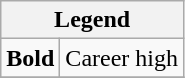<table class="wikitable">
<tr>
<th colspan="2">Legend</th>
</tr>
<tr>
<td><strong>Bold</strong></td>
<td>Career high</td>
</tr>
<tr>
</tr>
</table>
